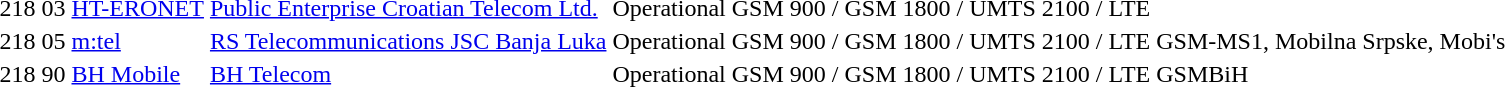<table>
<tr>
<td>218</td>
<td>03</td>
<td><a href='#'>HT-ERONET</a></td>
<td><a href='#'>Public Enterprise Croatian Telecom Ltd.</a></td>
<td>Operational</td>
<td>GSM 900 / GSM 1800 / UMTS 2100 / LTE</td>
<td></td>
</tr>
<tr>
<td>218</td>
<td>05</td>
<td><a href='#'>m:tel</a></td>
<td><a href='#'>RS Telecommunications JSC Banja Luka</a></td>
<td>Operational</td>
<td>GSM 900 / GSM 1800 / UMTS 2100 / LTE</td>
<td>GSM-MS1, Mobilna Srpske, Mobi's</td>
</tr>
<tr>
<td>218</td>
<td>90</td>
<td><a href='#'>BH Mobile</a></td>
<td><a href='#'>BH Telecom</a></td>
<td>Operational</td>
<td>GSM 900 / GSM 1800 / UMTS 2100 / LTE</td>
<td>GSMBiH</td>
</tr>
</table>
